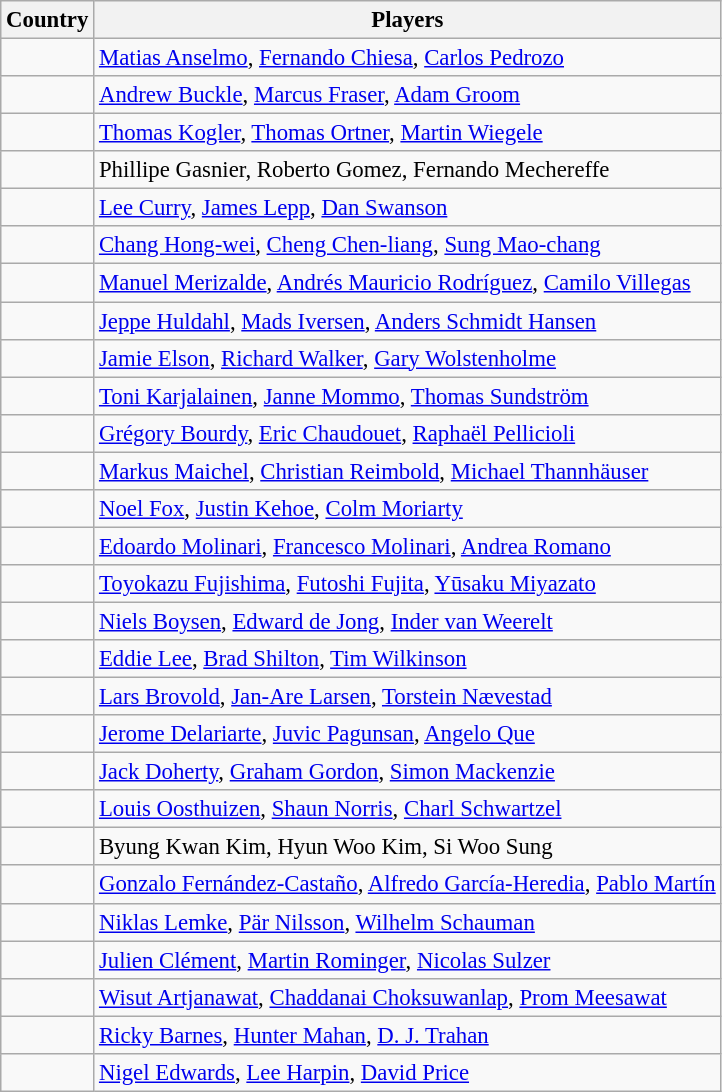<table class="wikitable" style="font-size:95%;">
<tr>
<th>Country</th>
<th>Players</th>
</tr>
<tr>
<td></td>
<td><a href='#'>Matias Anselmo</a>, <a href='#'>Fernando Chiesa</a>, <a href='#'>Carlos Pedrozo</a></td>
</tr>
<tr>
<td></td>
<td><a href='#'>Andrew Buckle</a>, <a href='#'>Marcus Fraser</a>, <a href='#'>Adam Groom</a></td>
</tr>
<tr>
<td></td>
<td><a href='#'>Thomas Kogler</a>, <a href='#'>Thomas Ortner</a>, <a href='#'>Martin Wiegele</a></td>
</tr>
<tr>
<td></td>
<td>Phillipe Gasnier, Roberto Gomez, Fernando Mechereffe</td>
</tr>
<tr>
<td></td>
<td><a href='#'>Lee Curry</a>, <a href='#'>James Lepp</a>, <a href='#'>Dan Swanson</a></td>
</tr>
<tr>
<td></td>
<td><a href='#'>Chang Hong-wei</a>, <a href='#'>Cheng Chen-liang</a>, <a href='#'>Sung Mao-chang</a></td>
</tr>
<tr>
<td></td>
<td><a href='#'>Manuel Merizalde</a>, <a href='#'>Andrés Mauricio Rodríguez</a>, <a href='#'>Camilo Villegas</a></td>
</tr>
<tr>
<td></td>
<td><a href='#'>Jeppe Huldahl</a>, <a href='#'>Mads Iversen</a>, <a href='#'>Anders Schmidt Hansen</a></td>
</tr>
<tr>
<td></td>
<td><a href='#'>Jamie Elson</a>, <a href='#'>Richard Walker</a>, <a href='#'>Gary Wolstenholme</a></td>
</tr>
<tr>
<td></td>
<td><a href='#'>Toni Karjalainen</a>, <a href='#'>Janne Mommo</a>, <a href='#'>Thomas Sundström</a></td>
</tr>
<tr>
<td></td>
<td><a href='#'>Grégory Bourdy</a>, <a href='#'>Eric Chaudouet</a>, <a href='#'>Raphaël Pellicioli</a></td>
</tr>
<tr>
<td></td>
<td><a href='#'>Markus Maichel</a>, <a href='#'>Christian Reimbold</a>, <a href='#'>Michael Thannhäuser</a></td>
</tr>
<tr>
<td></td>
<td><a href='#'>Noel Fox</a>, <a href='#'>Justin Kehoe</a>, <a href='#'>Colm Moriarty</a></td>
</tr>
<tr>
<td></td>
<td><a href='#'>Edoardo Molinari</a>, <a href='#'>Francesco Molinari</a>, <a href='#'>Andrea Romano</a></td>
</tr>
<tr>
<td></td>
<td><a href='#'>Toyokazu Fujishima</a>, <a href='#'>Futoshi Fujita</a>, <a href='#'>Yūsaku Miyazato</a></td>
</tr>
<tr>
<td></td>
<td><a href='#'>Niels Boysen</a>, <a href='#'>Edward de Jong</a>, <a href='#'>Inder van Weerelt</a></td>
</tr>
<tr>
<td></td>
<td><a href='#'>Eddie Lee</a>, <a href='#'>Brad Shilton</a>, <a href='#'>Tim Wilkinson</a></td>
</tr>
<tr>
<td></td>
<td><a href='#'>Lars Brovold</a>, <a href='#'>Jan-Are Larsen</a>, <a href='#'>Torstein Nævestad</a></td>
</tr>
<tr>
<td></td>
<td><a href='#'>Jerome Delariarte</a>, <a href='#'>Juvic Pagunsan</a>, <a href='#'>Angelo Que</a></td>
</tr>
<tr>
<td></td>
<td><a href='#'>Jack Doherty</a>, <a href='#'>Graham Gordon</a>, <a href='#'>Simon Mackenzie</a></td>
</tr>
<tr>
<td></td>
<td><a href='#'>Louis Oosthuizen</a>, <a href='#'>Shaun Norris</a>, <a href='#'>Charl Schwartzel</a></td>
</tr>
<tr>
<td></td>
<td>Byung Kwan Kim, Hyun Woo Kim, Si Woo Sung</td>
</tr>
<tr>
<td></td>
<td><a href='#'>Gonzalo Fernández-Castaño</a>, <a href='#'>Alfredo García-Heredia</a>, <a href='#'>Pablo Martín</a></td>
</tr>
<tr>
<td></td>
<td><a href='#'>Niklas Lemke</a>, <a href='#'>Pär Nilsson</a>, <a href='#'>Wilhelm Schauman</a></td>
</tr>
<tr>
<td></td>
<td><a href='#'>Julien Clément</a>, <a href='#'>Martin Rominger</a>, <a href='#'>Nicolas Sulzer</a></td>
</tr>
<tr>
<td></td>
<td><a href='#'>Wisut Artjanawat</a>, <a href='#'>Chaddanai Choksuwanlap</a>, <a href='#'>Prom Meesawat</a></td>
</tr>
<tr>
<td></td>
<td><a href='#'>Ricky Barnes</a>, <a href='#'>Hunter Mahan</a>, <a href='#'>D. J. Trahan</a></td>
</tr>
<tr>
<td></td>
<td><a href='#'>Nigel Edwards</a>, <a href='#'>Lee Harpin</a>, <a href='#'>David Price</a></td>
</tr>
</table>
